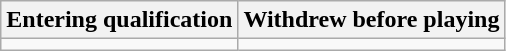<table class="wikitable">
<tr>
<th>Entering qualification</th>
<th>Withdrew before playing</th>
</tr>
<tr>
<td valign=top></td>
<td valign=top></td>
</tr>
</table>
